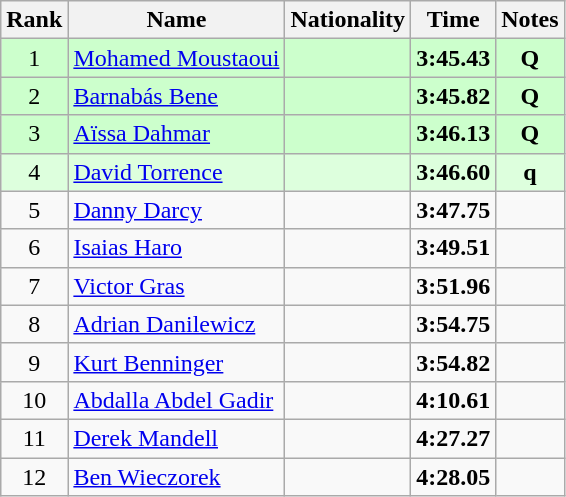<table class="wikitable sortable" style="text-align:center">
<tr>
<th>Rank</th>
<th>Name</th>
<th>Nationality</th>
<th>Time</th>
<th>Notes</th>
</tr>
<tr bgcolor=ccffcc>
<td>1</td>
<td align=left><a href='#'>Mohamed Moustaoui</a></td>
<td align=left></td>
<td><strong>3:45.43</strong></td>
<td><strong>Q</strong></td>
</tr>
<tr bgcolor=ccffcc>
<td>2</td>
<td align=left><a href='#'>Barnabás Bene</a></td>
<td align=left></td>
<td><strong>3:45.82</strong></td>
<td><strong>Q</strong></td>
</tr>
<tr bgcolor=ccffcc>
<td>3</td>
<td align=left><a href='#'>Aïssa Dahmar</a></td>
<td align=left></td>
<td><strong>3:46.13</strong></td>
<td><strong>Q</strong></td>
</tr>
<tr bgcolor=ddffdd>
<td>4</td>
<td align=left><a href='#'>David Torrence</a></td>
<td align=left></td>
<td><strong>3:46.60</strong></td>
<td><strong>q</strong></td>
</tr>
<tr>
<td>5</td>
<td align=left><a href='#'>Danny Darcy</a></td>
<td align=left></td>
<td><strong>3:47.75</strong></td>
<td></td>
</tr>
<tr>
<td>6</td>
<td align=left><a href='#'>Isaias Haro</a></td>
<td align=left></td>
<td><strong>3:49.51</strong></td>
<td></td>
</tr>
<tr>
<td>7</td>
<td align=left><a href='#'>Victor Gras</a></td>
<td align=left></td>
<td><strong>3:51.96</strong></td>
<td></td>
</tr>
<tr>
<td>8</td>
<td align=left><a href='#'>Adrian Danilewicz</a></td>
<td align=left></td>
<td><strong>3:54.75</strong></td>
<td></td>
</tr>
<tr>
<td>9</td>
<td align=left><a href='#'>Kurt Benninger</a></td>
<td align=left></td>
<td><strong>3:54.82</strong></td>
<td></td>
</tr>
<tr>
<td>10</td>
<td align=left><a href='#'>Abdalla Abdel Gadir</a></td>
<td align=left></td>
<td><strong>4:10.61</strong></td>
<td></td>
</tr>
<tr>
<td>11</td>
<td align=left><a href='#'>Derek Mandell</a></td>
<td align=left></td>
<td><strong>4:27.27</strong></td>
<td></td>
</tr>
<tr>
<td>12</td>
<td align=left><a href='#'>Ben Wieczorek</a></td>
<td align=left></td>
<td><strong>4:28.05</strong></td>
<td></td>
</tr>
</table>
